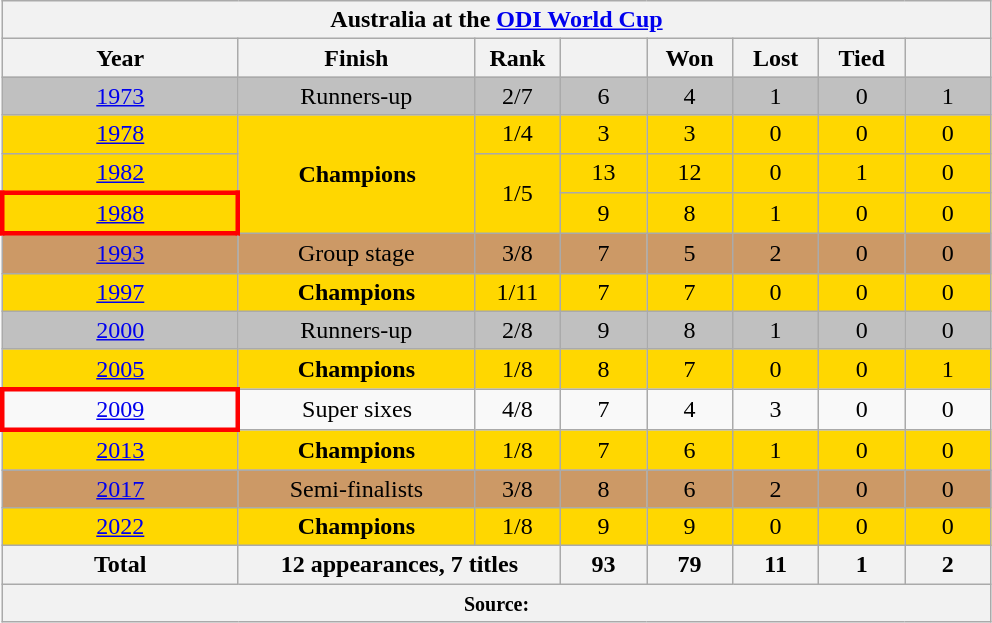<table class="wikitable" style="text-align: center;">
<tr>
<th colspan=8>Australia at the <a href='#'>ODI World Cup</a></th>
</tr>
<tr>
<th width=150>Year</th>
<th width=150>Finish</th>
<th width=50>Rank</th>
<th width=50></th>
<th width=50>Won</th>
<th width=50>Lost</th>
<th width=50>Tied</th>
<th width=50></th>
</tr>
<tr style="background:silver;">
<td> <a href='#'>1973</a></td>
<td>Runners-up</td>
<td>2/7</td>
<td>6</td>
<td>4</td>
<td>1</td>
<td>0</td>
<td>1</td>
</tr>
<tr style="background:gold;">
<td> <a href='#'>1978</a></td>
<td rowspan=3><strong>Champions</strong></td>
<td>1/4</td>
<td>3</td>
<td>3</td>
<td>0</td>
<td>0</td>
<td>0</td>
</tr>
<tr style="background:gold;">
<td> <a href='#'>1982</a></td>
<td rowspan=2>1/5</td>
<td>13</td>
<td>12</td>
<td>0</td>
<td>1</td>
<td>0</td>
</tr>
<tr style="background:gold;">
<td style="border: 3px solid red"> <a href='#'>1988</a></td>
<td>9</td>
<td>8</td>
<td>1</td>
<td>0</td>
<td>0</td>
</tr>
<tr style="background:#cc9966;">
<td> <a href='#'>1993</a></td>
<td>Group stage</td>
<td>3/8</td>
<td>7</td>
<td>5</td>
<td>2</td>
<td>0</td>
<td>0</td>
</tr>
<tr style="background:gold;">
<td> <a href='#'>1997</a></td>
<td><strong>Champions</strong></td>
<td>1/11</td>
<td>7</td>
<td>7</td>
<td>0</td>
<td>0</td>
<td>0</td>
</tr>
<tr style="background:silver;">
<td> <a href='#'>2000</a></td>
<td>Runners-up</td>
<td>2/8</td>
<td>9</td>
<td>8</td>
<td>1</td>
<td>0</td>
<td>0</td>
</tr>
<tr style="background:gold;">
<td> <a href='#'>2005</a></td>
<td><strong>Champions</strong></td>
<td>1/8</td>
<td>8</td>
<td>7</td>
<td>0</td>
<td>0</td>
<td>1</td>
</tr>
<tr>
<td style="border: 3px solid red"> <a href='#'>2009</a></td>
<td>Super sixes</td>
<td>4/8</td>
<td>7</td>
<td>4</td>
<td>3</td>
<td>0</td>
<td>0</td>
</tr>
<tr style="background:gold;">
<td> <a href='#'>2013</a></td>
<td><strong>Champions</strong></td>
<td>1/8</td>
<td>7</td>
<td>6</td>
<td>1</td>
<td>0</td>
<td>0</td>
</tr>
<tr style="background:#cc9966;">
<td> <a href='#'>2017</a></td>
<td>Semi-finalists</td>
<td>3/8</td>
<td>8</td>
<td>6</td>
<td>2</td>
<td>0</td>
<td>0</td>
</tr>
<tr style="background:gold;">
<td> <a href='#'>2022</a></td>
<td><strong>Champions</strong></td>
<td>1/8</td>
<td>9</td>
<td>9</td>
<td>0</td>
<td>0</td>
<td>0</td>
</tr>
<tr>
<th>Total</th>
<th colspan=2>12 appearances, 7 titles</th>
<th>93</th>
<th>79</th>
<th>11</th>
<th>1</th>
<th>2</th>
</tr>
<tr>
<th colspan=9><small>Source:</small></th>
</tr>
</table>
